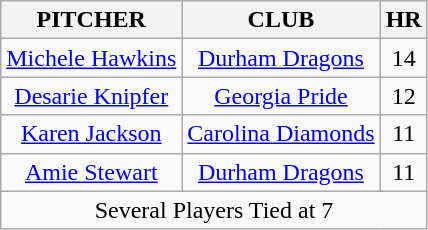<table class="wikitable" style="text-align:center;">
<tr>
<th>PITCHER</th>
<th>CLUB</th>
<th>HR</th>
</tr>
<tr>
<td><a href='#'>Michele Hawkins</a></td>
<td><a href='#'>Durham Dragons</a></td>
<td>14</td>
</tr>
<tr>
<td><a href='#'>Desarie Knipfer</a></td>
<td><a href='#'>Georgia Pride</a></td>
<td>12</td>
</tr>
<tr>
<td><a href='#'>Karen Jackson</a></td>
<td><a href='#'>Carolina Diamonds</a></td>
<td>11</td>
</tr>
<tr>
<td><a href='#'>Amie Stewart</a></td>
<td><a href='#'>Durham Dragons</a></td>
<td>11</td>
</tr>
<tr>
<td colspan=3>Several Players Tied at 7</td>
</tr>
</table>
